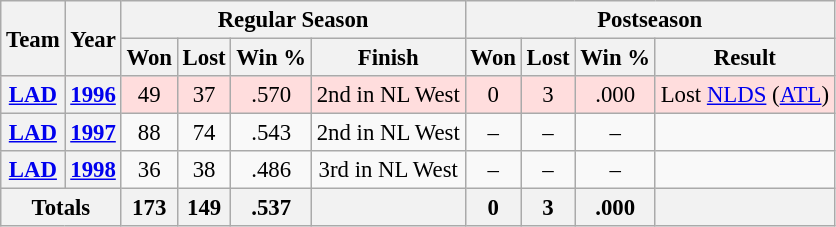<table class="wikitable" style="font-size: 95%; text-align:center;">
<tr>
<th rowspan="2">Team</th>
<th rowspan="2">Year</th>
<th colspan="4">Regular Season</th>
<th colspan="4">Postseason</th>
</tr>
<tr>
<th>Won</th>
<th>Lost</th>
<th>Win %</th>
<th>Finish</th>
<th>Won</th>
<th>Lost</th>
<th>Win %</th>
<th>Result</th>
</tr>
<tr style="background:#fdd;">
<th><a href='#'>LAD</a></th>
<th><a href='#'>1996</a></th>
<td>49</td>
<td>37</td>
<td>.570</td>
<td>2nd in NL West</td>
<td>0</td>
<td>3</td>
<td>.000</td>
<td>Lost <a href='#'>NLDS</a> (<a href='#'>ATL</a>)</td>
</tr>
<tr>
<th><a href='#'>LAD</a></th>
<th><a href='#'>1997</a></th>
<td>88</td>
<td>74</td>
<td>.543</td>
<td>2nd in NL West</td>
<td>–</td>
<td>–</td>
<td>–</td>
<td></td>
</tr>
<tr>
<th><a href='#'>LAD</a></th>
<th><a href='#'>1998</a></th>
<td>36</td>
<td>38</td>
<td>.486</td>
<td>3rd in NL West</td>
<td>–</td>
<td>–</td>
<td>–</td>
<td></td>
</tr>
<tr>
<th colspan="2">Totals</th>
<th>173</th>
<th>149</th>
<th>.537</th>
<th></th>
<th>0</th>
<th>3</th>
<th>.000</th>
<th></th>
</tr>
</table>
